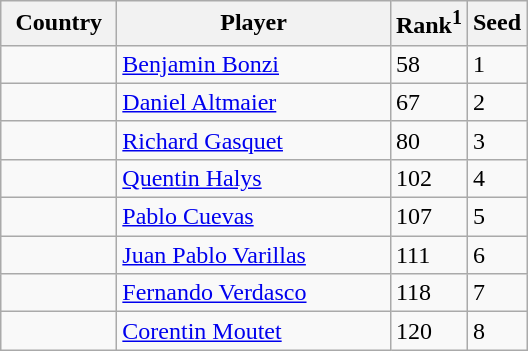<table class="sortable wikitable">
<tr>
<th width="70">Country</th>
<th width="175">Player</th>
<th>Rank<sup>1</sup></th>
<th>Seed</th>
</tr>
<tr>
<td></td>
<td><a href='#'>Benjamin Bonzi</a></td>
<td>58</td>
<td>1</td>
</tr>
<tr>
<td></td>
<td><a href='#'>Daniel Altmaier</a></td>
<td>67</td>
<td>2</td>
</tr>
<tr>
<td></td>
<td><a href='#'>Richard Gasquet</a></td>
<td>80</td>
<td>3</td>
</tr>
<tr>
<td></td>
<td><a href='#'>Quentin Halys</a></td>
<td>102</td>
<td>4</td>
</tr>
<tr>
<td></td>
<td><a href='#'>Pablo Cuevas</a></td>
<td>107</td>
<td>5</td>
</tr>
<tr>
<td></td>
<td><a href='#'>Juan Pablo Varillas</a></td>
<td>111</td>
<td>6</td>
</tr>
<tr>
<td></td>
<td><a href='#'>Fernando Verdasco</a></td>
<td>118</td>
<td>7</td>
</tr>
<tr>
<td></td>
<td><a href='#'>Corentin Moutet</a></td>
<td>120</td>
<td>8</td>
</tr>
</table>
